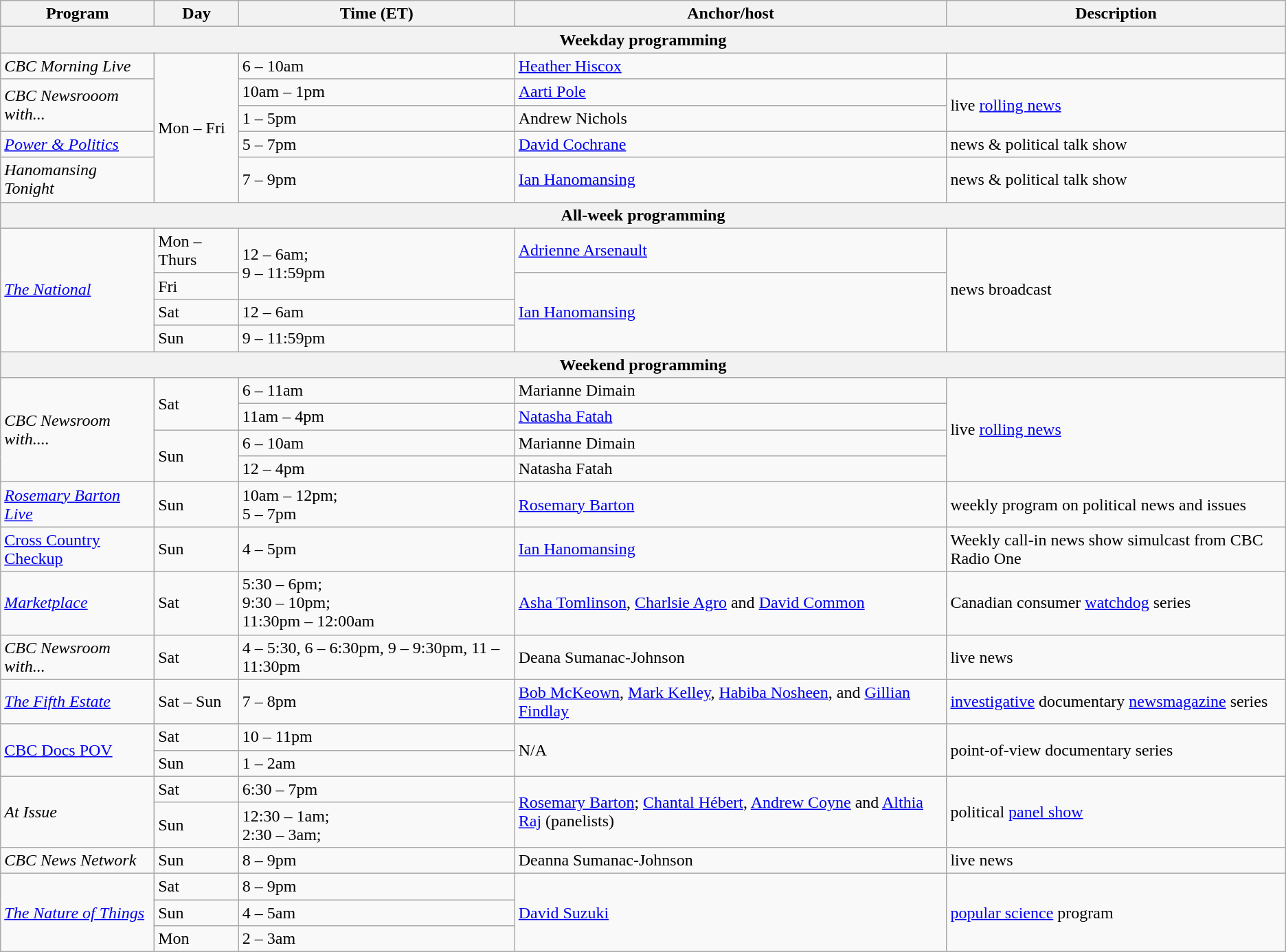<table class="wikitable">
<tr>
<th>Program</th>
<th>Day</th>
<th>Time (ET)</th>
<th>Anchor/host</th>
<th>Description</th>
</tr>
<tr>
<th colspan="5">Weekday programming</th>
</tr>
<tr>
<td><em>CBC Morning Live</em></td>
<td rowspan="5">Mon – Fri</td>
<td>6 – 10am</td>
<td><a href='#'>Heather Hiscox</a></td>
<td></td>
</tr>
<tr>
<td rowspan="2"><em>CBC Newsrooom with...</em></td>
<td>10am – 1pm</td>
<td><a href='#'>Aarti Pole</a></td>
<td rowspan="2">live <a href='#'>rolling news</a></td>
</tr>
<tr>
<td>1 – 5pm</td>
<td>Andrew Nichols</td>
</tr>
<tr>
<td><em><a href='#'>Power & Politics</a></em></td>
<td>5 – 7pm</td>
<td><a href='#'>David Cochrane</a></td>
<td>news & political talk show</td>
</tr>
<tr>
<td><em>Hanomansing Tonight</em></td>
<td>7 – 9pm</td>
<td><a href='#'>Ian Hanomansing</a></td>
<td>news & political talk show</td>
</tr>
<tr>
<th colspan="5">All-week programming</th>
</tr>
<tr>
<td rowspan="4"><em><a href='#'>The National</a></em></td>
<td>Mon – Thurs</td>
<td rowspan="2">12 – 6am;<br>9 – 11:59pm</td>
<td><a href='#'>Adrienne Arsenault</a></td>
<td rowspan="4">news broadcast</td>
</tr>
<tr>
<td>Fri</td>
<td rowspan="3"><a href='#'>Ian Hanomansing</a></td>
</tr>
<tr>
<td>Sat</td>
<td>12 – 6am</td>
</tr>
<tr>
<td>Sun</td>
<td>9 – 11:59pm</td>
</tr>
<tr>
<th colspan="5">Weekend programming</th>
</tr>
<tr>
<td rowspan="4"><em>CBC Newsroom with....</em></td>
<td rowspan="2">Sat</td>
<td>6 – 11am</td>
<td>Marianne Dimain</td>
<td rowspan="4">live <a href='#'>rolling news</a></td>
</tr>
<tr>
<td>11am – 4pm</td>
<td><a href='#'>Natasha Fatah</a></td>
</tr>
<tr>
<td rowspan="2">Sun</td>
<td>6 – 10am</td>
<td>Marianne Dimain</td>
</tr>
<tr>
<td>12 – 4pm</td>
<td>Natasha Fatah</td>
</tr>
<tr>
<td><em><a href='#'>Rosemary Barton Live</a></em></td>
<td>Sun</td>
<td>10am – 12pm;<br>5 – 7pm</td>
<td><a href='#'>Rosemary Barton</a></td>
<td>weekly program on political news and issues</td>
</tr>
<tr>
<td><a href='#'>Cross Country Checkup</a></td>
<td>Sun</td>
<td>4 – 5pm</td>
<td><a href='#'>Ian Hanomansing</a></td>
<td>Weekly call-in news show simulcast from CBC Radio One</td>
</tr>
<tr>
<td><a href='#'><em>Marketplace</em></a><em></em></td>
<td>Sat</td>
<td>5:30 – 6pm;<br>9:30 – 10pm;<br>11:30pm – 12:00am</td>
<td><a href='#'>Asha Tomlinson</a>, <a href='#'>Charlsie Agro</a> and <a href='#'>David Common</a></td>
<td>Canadian consumer <a href='#'>watchdog</a> series</td>
</tr>
<tr>
<td><em>CBC Newsroom with...</em></td>
<td>Sat</td>
<td>4 – 5:30, 6 – 6:30pm, 9 – 9:30pm, 11 – 11:30pm</td>
<td>Deana Sumanac-Johnson</td>
<td>live news</td>
</tr>
<tr>
<td><a href='#'><em>The Fifth Estate</em></a></td>
<td>Sat – Sun</td>
<td>7 – 8pm</td>
<td><a href='#'>Bob McKeown</a>, <a href='#'>Mark Kelley</a>, <a href='#'>Habiba Nosheen</a>, and <a href='#'>Gillian Findlay</a></td>
<td><a href='#'>investigative</a> documentary <a href='#'>newsmagazine</a> series</td>
</tr>
<tr>
<td rowspan="2"><a href='#'>CBC Docs POV</a></td>
<td>Sat</td>
<td>10 – 11pm</td>
<td rowspan="2">N/A</td>
<td rowspan="2">point-of-view documentary series</td>
</tr>
<tr>
<td>Sun</td>
<td>1 – 2am</td>
</tr>
<tr>
<td rowspan="2"><em>At Issue</em></td>
<td>Sat</td>
<td>6:30 – 7pm</td>
<td rowspan="2"><a href='#'>Rosemary Barton</a>; <a href='#'>Chantal Hébert</a>, <a href='#'>Andrew Coyne</a> and <a href='#'>Althia Raj</a> (panelists)</td>
<td rowspan="2">political <a href='#'>panel show</a></td>
</tr>
<tr>
<td>Sun</td>
<td>12:30 – 1am;<br>2:30 – 3am;</td>
</tr>
<tr>
<td><em>CBC News Network</em></td>
<td>Sun</td>
<td>8 – 9pm</td>
<td>Deanna Sumanac-Johnson</td>
<td>live news</td>
</tr>
<tr>
<td rowspan="3"><em><a href='#'>The Nature of Things</a></em></td>
<td>Sat</td>
<td>8 – 9pm</td>
<td rowspan="3"><a href='#'>David Suzuki</a></td>
<td rowspan="3"><a href='#'>popular science</a> program</td>
</tr>
<tr>
<td>Sun</td>
<td>4 – 5am</td>
</tr>
<tr>
<td>Mon</td>
<td>2 – 3am</td>
</tr>
</table>
